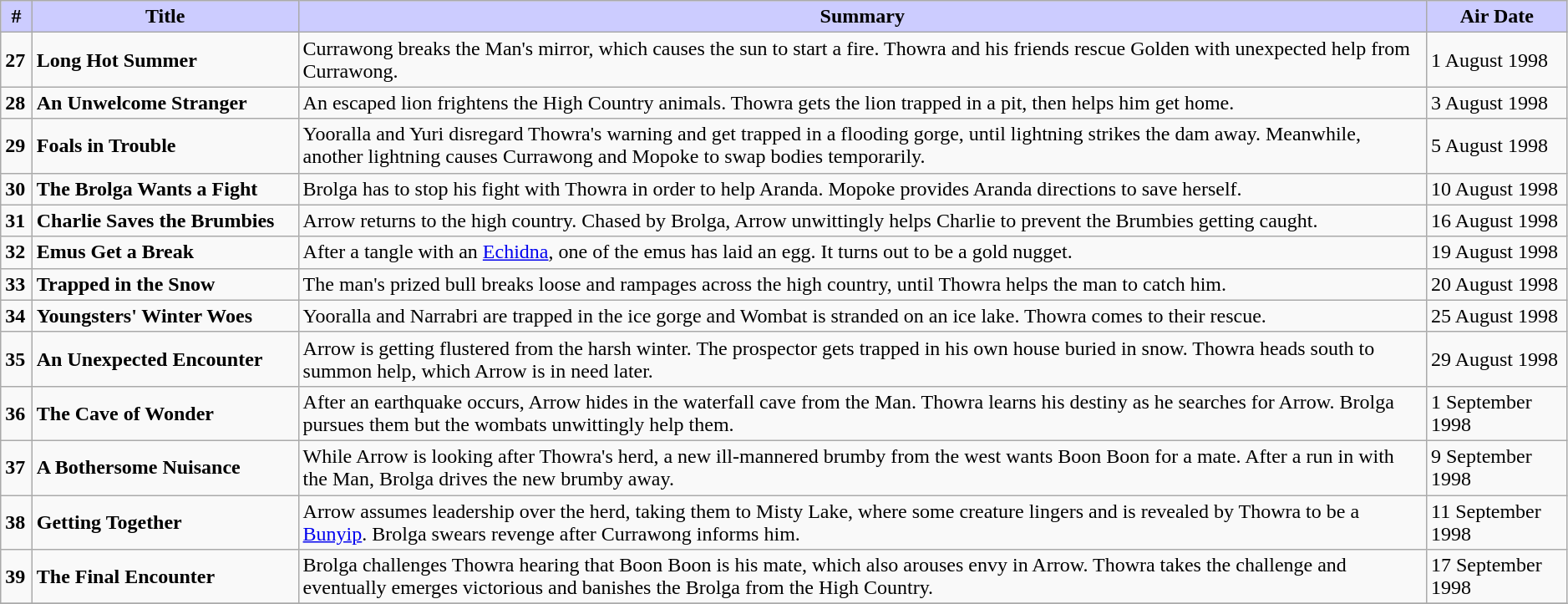<table class="wikitable" style="width:99%;">
<tr>
<th style="background:#ccf; width:2%;"><strong>#</strong></th>
<th style="background:#ccf; width:17%;"><strong>Title</strong></th>
<th style="background:#ccf;"><strong>Summary</strong></th>
<th style="background:#ccf; width:9%;"><strong>Air Date</strong></th>
</tr>
<tr>
<td><strong>27</strong></td>
<td><strong>Long Hot Summer</strong></td>
<td>Currawong breaks the Man's mirror, which causes the sun to start a fire. Thowra and his friends rescue Golden with unexpected help from Currawong.</td>
<td>1 August 1998</td>
</tr>
<tr>
<td><strong>28</strong></td>
<td><strong>An Unwelcome Stranger</strong></td>
<td>An escaped lion frightens the High Country animals. Thowra gets the lion trapped in a pit, then helps him get home.</td>
<td>3 August 1998</td>
</tr>
<tr>
<td><strong>29</strong></td>
<td><strong>Foals in Trouble</strong></td>
<td>Yooralla and Yuri disregard Thowra's warning and get trapped in a flooding gorge, until lightning strikes the dam away. Meanwhile, another lightning causes Currawong and Mopoke to swap bodies temporarily.</td>
<td>5 August 1998</td>
</tr>
<tr>
<td><strong>30</strong></td>
<td><strong>The Brolga Wants a Fight</strong></td>
<td>Brolga has to stop his fight with Thowra in order to help Aranda. Mopoke provides Aranda directions to save herself.</td>
<td>10 August 1998</td>
</tr>
<tr>
<td><strong>31</strong></td>
<td><strong>Charlie Saves the Brumbies</strong></td>
<td>Arrow returns to the high country. Chased by Brolga, Arrow unwittingly helps Charlie to prevent the Brumbies getting caught.</td>
<td>16 August 1998</td>
</tr>
<tr>
<td><strong>32</strong></td>
<td><strong>Emus Get a Break</strong></td>
<td>After a tangle with an <a href='#'>Echidna</a>, one of the emus has laid an egg. It turns out to be a gold nugget.</td>
<td>19 August 1998</td>
</tr>
<tr>
<td><strong>33</strong></td>
<td><strong>Trapped in the Snow</strong></td>
<td>The man's prized bull breaks loose and rampages across the high country, until Thowra helps the man to catch him.</td>
<td>20 August 1998</td>
</tr>
<tr>
<td><strong>34</strong></td>
<td><strong>Youngsters' Winter Woes</strong></td>
<td>Yooralla and Narrabri are trapped in the ice gorge and Wombat is stranded on an ice lake. Thowra comes to their rescue.</td>
<td>25 August 1998</td>
</tr>
<tr>
<td><strong>35</strong></td>
<td><strong>An Unexpected Encounter</strong></td>
<td>Arrow is getting flustered from the harsh winter. The prospector gets trapped in his own house buried in snow. Thowra heads south to summon help, which Arrow is in need later.</td>
<td>29 August 1998</td>
</tr>
<tr>
<td><strong>36</strong></td>
<td><strong>The Cave of Wonder</strong></td>
<td>After an earthquake occurs, Arrow hides in the waterfall cave from the Man. Thowra learns his destiny as he searches for Arrow. Brolga pursues them but the wombats unwittingly help them.</td>
<td>1 September 1998</td>
</tr>
<tr>
<td><strong>37</strong></td>
<td><strong>A Bothersome Nuisance</strong></td>
<td>While Arrow is looking after Thowra's herd, a new ill-mannered brumby from the west wants Boon Boon for a mate. After a run in with the Man, Brolga drives the new brumby away.</td>
<td>9 September 1998</td>
</tr>
<tr>
<td><strong>38</strong></td>
<td><strong>Getting Together</strong></td>
<td>Arrow assumes leadership over the herd, taking them to Misty Lake, where some creature lingers and is revealed by Thowra to be a <a href='#'>Bunyip</a>. Brolga swears revenge after Currawong informs him.</td>
<td>11 September 1998</td>
</tr>
<tr>
<td><strong>39</strong></td>
<td><strong>The Final Encounter</strong></td>
<td>Brolga challenges Thowra hearing that Boon Boon is his mate, which also arouses envy in Arrow. Thowra takes the challenge and eventually emerges victorious and banishes the Brolga from the High Country.</td>
<td>17 September 1998</td>
</tr>
<tr>
</tr>
</table>
